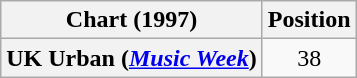<table class="wikitable plainrowheaders" style="text-align:center">
<tr>
<th>Chart (1997)</th>
<th>Position</th>
</tr>
<tr>
<th scope="row">UK Urban (<em><a href='#'>Music Week</a></em>)</th>
<td>38</td>
</tr>
</table>
